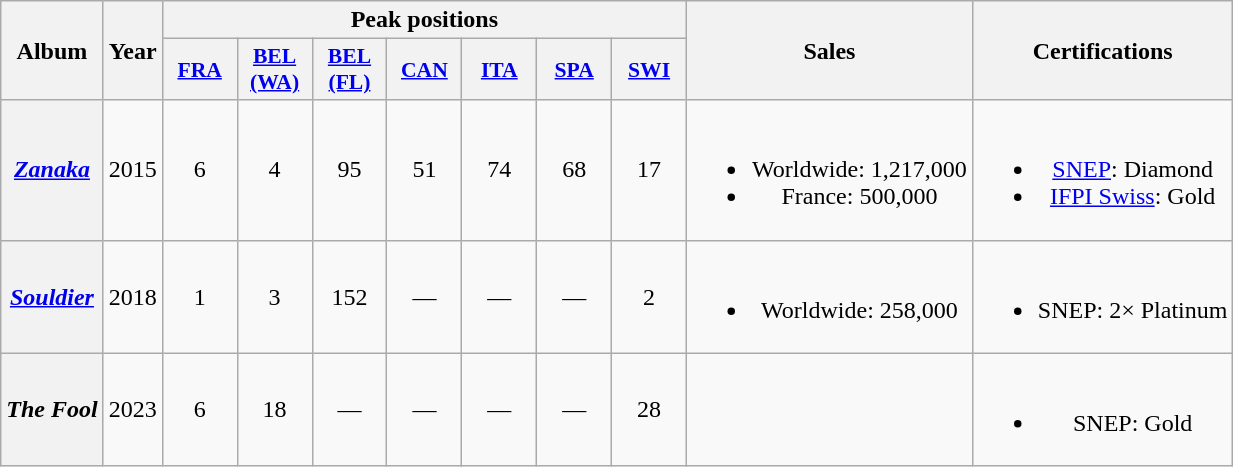<table class="wikitable plainrowheaders" style="text-align:center;">
<tr>
<th scope="col" rowspan="2">Album</th>
<th scope="col" rowspan="2">Year</th>
<th scope="col" colspan="7">Peak positions</th>
<th scope="col" rowspan="2">Sales</th>
<th scope="col" rowspan="2">Certifications</th>
</tr>
<tr>
<th scope="col" style="width:3em;font-size:90%;"><a href='#'>FRA</a><br></th>
<th scope="col" style="width:3em;font-size:90%;"><a href='#'>BEL<br>(WA)</a><br></th>
<th scope="col" style="width:3em;font-size:90%;"><a href='#'>BEL<br>(FL)</a><br></th>
<th scope="col" style="width:3em;font-size:90%;"><a href='#'>CAN</a><br></th>
<th scope="col" style="width:3em;font-size:90%;"><a href='#'>ITA</a><br></th>
<th scope="col" style="width:3em;font-size:90%;"><a href='#'>SPA</a><br></th>
<th scope="col" style="width:3em;font-size:90%;"><a href='#'>SWI</a><br></th>
</tr>
<tr>
<th scope="row"><em><a href='#'>Zanaka</a></em></th>
<td>2015</td>
<td>6</td>
<td>4</td>
<td>95</td>
<td>51</td>
<td>74</td>
<td>68</td>
<td>17</td>
<td><br><ul><li>Worldwide: 1,217,000</li><li>France: 500,000</li></ul></td>
<td><br><ul><li><a href='#'>SNEP</a>: Diamond</li><li><a href='#'>IFPI Swiss</a>: Gold</li></ul></td>
</tr>
<tr>
<th scope="row"><em><a href='#'>Souldier</a></em></th>
<td>2018</td>
<td>1</td>
<td>3</td>
<td>152</td>
<td>—</td>
<td>—</td>
<td>—</td>
<td>2</td>
<td><br><ul><li>Worldwide: 258,000</li></ul></td>
<td><br><ul><li>SNEP: 2× Platinum</li></ul></td>
</tr>
<tr>
<th scope="row"><em>The Fool</em></th>
<td>2023</td>
<td>6</td>
<td>18</td>
<td>—</td>
<td>—</td>
<td>—</td>
<td>—</td>
<td>28</td>
<td></td>
<td><br><ul><li>SNEP: Gold</li></ul></td>
</tr>
</table>
